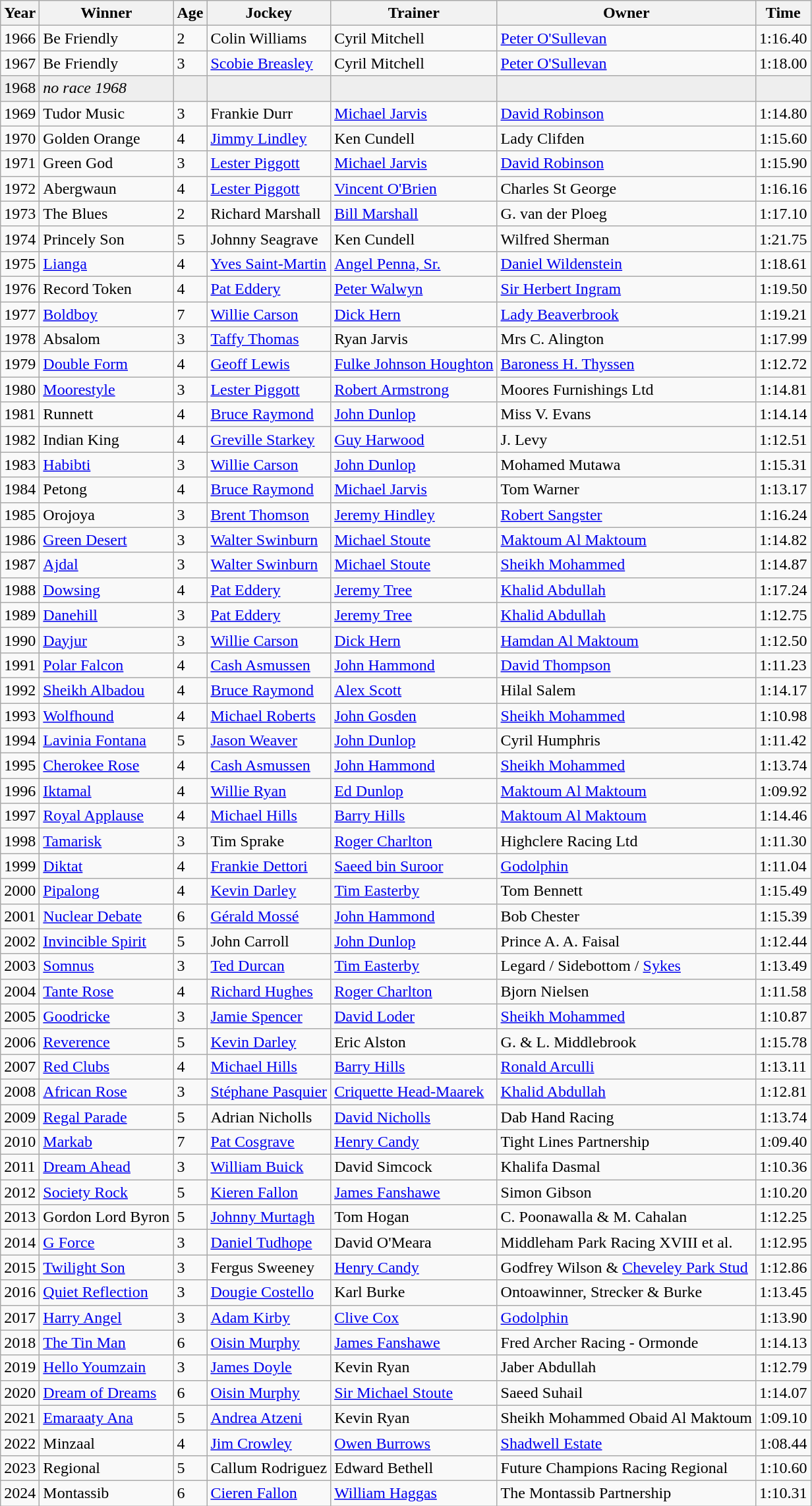<table class = "sortable wikitable">
<tr align="center">
<th>Year</th>
<th>Winner</th>
<th>Age</th>
<th>Jockey</th>
<th>Trainer</th>
<th>Owner</th>
<th>Time</th>
</tr>
<tr>
<td>1966</td>
<td>Be Friendly</td>
<td>2</td>
<td>Colin Williams</td>
<td>Cyril Mitchell</td>
<td><a href='#'>Peter O'Sullevan</a></td>
<td>1:16.40</td>
</tr>
<tr>
<td>1967</td>
<td>Be Friendly</td>
<td>3</td>
<td><a href='#'>Scobie Breasley</a></td>
<td>Cyril Mitchell</td>
<td><a href='#'>Peter O'Sullevan</a></td>
<td>1:18.00</td>
</tr>
<tr bgcolor="#eeeeee">
<td><span>1968</span></td>
<td><em>no race 1968</em> </td>
<td></td>
<td></td>
<td></td>
<td></td>
<td></td>
</tr>
<tr>
<td>1969</td>
<td>Tudor Music</td>
<td>3</td>
<td>Frankie Durr</td>
<td><a href='#'>Michael Jarvis</a></td>
<td><a href='#'>David Robinson</a></td>
<td>1:14.80</td>
</tr>
<tr>
<td>1970</td>
<td>Golden Orange</td>
<td>4</td>
<td><a href='#'>Jimmy Lindley</a></td>
<td>Ken Cundell</td>
<td>Lady Clifden</td>
<td>1:15.60</td>
</tr>
<tr>
<td>1971</td>
<td>Green God</td>
<td>3</td>
<td><a href='#'>Lester Piggott</a></td>
<td><a href='#'>Michael Jarvis</a></td>
<td><a href='#'>David Robinson</a></td>
<td>1:15.90</td>
</tr>
<tr>
<td>1972</td>
<td>Abergwaun</td>
<td>4</td>
<td><a href='#'>Lester Piggott</a></td>
<td><a href='#'>Vincent O'Brien</a></td>
<td>Charles St George</td>
<td>1:16.16</td>
</tr>
<tr>
<td>1973</td>
<td>The Blues</td>
<td>2</td>
<td>Richard Marshall</td>
<td><a href='#'>Bill Marshall</a></td>
<td>G. van der Ploeg</td>
<td>1:17.10</td>
</tr>
<tr>
<td>1974</td>
<td>Princely Son</td>
<td>5</td>
<td>Johnny Seagrave</td>
<td>Ken Cundell</td>
<td>Wilfred Sherman</td>
<td>1:21.75</td>
</tr>
<tr>
<td>1975</td>
<td><a href='#'>Lianga</a></td>
<td>4</td>
<td><a href='#'>Yves Saint-Martin</a></td>
<td><a href='#'>Angel Penna, Sr.</a></td>
<td><a href='#'>Daniel Wildenstein</a></td>
<td>1:18.61</td>
</tr>
<tr>
<td>1976</td>
<td>Record Token</td>
<td>4</td>
<td><a href='#'>Pat Eddery</a></td>
<td><a href='#'>Peter Walwyn</a></td>
<td><a href='#'>Sir Herbert Ingram</a></td>
<td>1:19.50</td>
</tr>
<tr>
<td>1977</td>
<td><a href='#'>Boldboy</a></td>
<td>7</td>
<td><a href='#'>Willie Carson</a></td>
<td><a href='#'>Dick Hern</a></td>
<td><a href='#'>Lady Beaverbrook</a></td>
<td>1:19.21</td>
</tr>
<tr>
<td>1978</td>
<td>Absalom</td>
<td>3</td>
<td><a href='#'>Taffy Thomas</a></td>
<td>Ryan Jarvis</td>
<td>Mrs C. Alington</td>
<td>1:17.99</td>
</tr>
<tr>
<td>1979</td>
<td><a href='#'>Double Form</a></td>
<td>4</td>
<td><a href='#'>Geoff Lewis</a></td>
<td><a href='#'>Fulke Johnson Houghton</a></td>
<td><a href='#'>Baroness H. Thyssen</a></td>
<td>1:12.72</td>
</tr>
<tr>
<td>1980</td>
<td><a href='#'>Moorestyle</a></td>
<td>3</td>
<td><a href='#'>Lester Piggott</a></td>
<td><a href='#'>Robert Armstrong</a></td>
<td>Moores Furnishings Ltd</td>
<td>1:14.81</td>
</tr>
<tr>
<td>1981</td>
<td>Runnett</td>
<td>4</td>
<td><a href='#'>Bruce Raymond</a></td>
<td><a href='#'>John Dunlop</a></td>
<td>Miss V. Evans</td>
<td>1:14.14</td>
</tr>
<tr>
<td>1982</td>
<td>Indian King</td>
<td>4</td>
<td><a href='#'>Greville Starkey</a></td>
<td><a href='#'>Guy Harwood</a></td>
<td>J. Levy</td>
<td>1:12.51</td>
</tr>
<tr>
<td>1983</td>
<td><a href='#'>Habibti</a></td>
<td>3</td>
<td><a href='#'>Willie Carson</a></td>
<td><a href='#'>John Dunlop</a></td>
<td>Mohamed Mutawa</td>
<td>1:15.31</td>
</tr>
<tr>
<td>1984</td>
<td>Petong</td>
<td>4</td>
<td><a href='#'>Bruce Raymond</a></td>
<td><a href='#'>Michael Jarvis</a></td>
<td>Tom Warner</td>
<td>1:13.17</td>
</tr>
<tr>
<td>1985</td>
<td>Orojoya</td>
<td>3</td>
<td><a href='#'>Brent Thomson</a></td>
<td><a href='#'>Jeremy Hindley</a></td>
<td><a href='#'>Robert Sangster</a></td>
<td>1:16.24</td>
</tr>
<tr>
<td>1986</td>
<td><a href='#'>Green Desert</a></td>
<td>3</td>
<td><a href='#'>Walter Swinburn</a></td>
<td><a href='#'>Michael Stoute</a></td>
<td><a href='#'>Maktoum Al Maktoum</a></td>
<td>1:14.82</td>
</tr>
<tr>
<td>1987</td>
<td><a href='#'>Ajdal</a></td>
<td>3</td>
<td><a href='#'>Walter Swinburn</a></td>
<td><a href='#'>Michael Stoute</a></td>
<td><a href='#'>Sheikh Mohammed</a></td>
<td>1:14.87</td>
</tr>
<tr>
<td>1988</td>
<td><a href='#'>Dowsing</a></td>
<td>4</td>
<td><a href='#'>Pat Eddery</a></td>
<td><a href='#'>Jeremy Tree</a></td>
<td><a href='#'>Khalid Abdullah</a></td>
<td>1:17.24</td>
</tr>
<tr>
<td>1989</td>
<td><a href='#'>Danehill</a></td>
<td>3</td>
<td><a href='#'>Pat Eddery</a></td>
<td><a href='#'>Jeremy Tree</a></td>
<td><a href='#'>Khalid Abdullah</a></td>
<td>1:12.75</td>
</tr>
<tr>
<td>1990</td>
<td><a href='#'>Dayjur</a></td>
<td>3</td>
<td><a href='#'>Willie Carson</a></td>
<td><a href='#'>Dick Hern</a></td>
<td><a href='#'>Hamdan Al Maktoum</a></td>
<td>1:12.50</td>
</tr>
<tr>
<td>1991</td>
<td><a href='#'>Polar Falcon</a></td>
<td>4</td>
<td><a href='#'>Cash Asmussen</a></td>
<td><a href='#'>John Hammond</a></td>
<td><a href='#'>David Thompson</a></td>
<td>1:11.23</td>
</tr>
<tr>
<td>1992</td>
<td><a href='#'>Sheikh Albadou</a></td>
<td>4</td>
<td><a href='#'>Bruce Raymond</a></td>
<td><a href='#'>Alex Scott</a></td>
<td>Hilal Salem</td>
<td>1:14.17</td>
</tr>
<tr>
<td>1993</td>
<td><a href='#'>Wolfhound</a></td>
<td>4</td>
<td><a href='#'>Michael Roberts</a></td>
<td><a href='#'>John Gosden</a></td>
<td><a href='#'>Sheikh Mohammed</a></td>
<td>1:10.98</td>
</tr>
<tr>
<td>1994</td>
<td><a href='#'>Lavinia Fontana</a></td>
<td>5</td>
<td><a href='#'>Jason Weaver</a></td>
<td><a href='#'>John Dunlop</a></td>
<td>Cyril Humphris</td>
<td>1:11.42</td>
</tr>
<tr>
<td>1995</td>
<td><a href='#'>Cherokee Rose</a></td>
<td>4</td>
<td><a href='#'>Cash Asmussen</a></td>
<td><a href='#'>John Hammond</a></td>
<td><a href='#'>Sheikh Mohammed</a></td>
<td>1:13.74</td>
</tr>
<tr>
<td>1996</td>
<td><a href='#'>Iktamal</a></td>
<td>4</td>
<td><a href='#'>Willie Ryan</a></td>
<td><a href='#'>Ed Dunlop</a></td>
<td><a href='#'>Maktoum Al Maktoum</a></td>
<td>1:09.92</td>
</tr>
<tr>
<td>1997</td>
<td><a href='#'>Royal Applause</a></td>
<td>4</td>
<td><a href='#'>Michael Hills</a></td>
<td><a href='#'>Barry Hills</a></td>
<td><a href='#'>Maktoum Al Maktoum</a></td>
<td>1:14.46</td>
</tr>
<tr>
<td>1998</td>
<td><a href='#'>Tamarisk</a></td>
<td>3</td>
<td>Tim Sprake</td>
<td><a href='#'>Roger Charlton</a></td>
<td>Highclere Racing Ltd</td>
<td>1:11.30</td>
</tr>
<tr>
<td>1999</td>
<td><a href='#'>Diktat</a></td>
<td>4</td>
<td><a href='#'>Frankie Dettori</a></td>
<td><a href='#'>Saeed bin Suroor</a></td>
<td><a href='#'>Godolphin</a></td>
<td>1:11.04</td>
</tr>
<tr>
<td>2000</td>
<td><a href='#'>Pipalong</a></td>
<td>4</td>
<td><a href='#'>Kevin Darley</a></td>
<td><a href='#'>Tim Easterby</a></td>
<td>Tom Bennett</td>
<td>1:15.49</td>
</tr>
<tr>
<td>2001</td>
<td><a href='#'>Nuclear Debate</a></td>
<td>6</td>
<td><a href='#'>Gérald Mossé</a></td>
<td><a href='#'>John Hammond</a></td>
<td>Bob Chester</td>
<td>1:15.39</td>
</tr>
<tr>
<td>2002</td>
<td><a href='#'>Invincible Spirit</a></td>
<td>5</td>
<td>John Carroll</td>
<td><a href='#'>John Dunlop</a></td>
<td>Prince A. A. Faisal</td>
<td>1:12.44</td>
</tr>
<tr>
<td>2003</td>
<td><a href='#'>Somnus</a></td>
<td>3</td>
<td><a href='#'>Ted Durcan</a></td>
<td><a href='#'>Tim Easterby</a></td>
<td><span>Legard / Sidebottom / <a href='#'>Sykes</a></span> </td>
<td>1:13.49</td>
</tr>
<tr>
<td>2004</td>
<td><a href='#'>Tante Rose</a></td>
<td>4</td>
<td><a href='#'>Richard Hughes</a></td>
<td><a href='#'>Roger Charlton</a></td>
<td>Bjorn Nielsen</td>
<td>1:11.58</td>
</tr>
<tr>
<td>2005</td>
<td><a href='#'>Goodricke</a></td>
<td>3</td>
<td><a href='#'>Jamie Spencer</a></td>
<td><a href='#'>David Loder</a></td>
<td><a href='#'>Sheikh Mohammed</a></td>
<td>1:10.87</td>
</tr>
<tr>
<td>2006</td>
<td><a href='#'>Reverence</a></td>
<td>5</td>
<td><a href='#'>Kevin Darley</a></td>
<td>Eric Alston</td>
<td>G. & L. Middlebrook </td>
<td>1:15.78</td>
</tr>
<tr>
<td>2007</td>
<td><a href='#'>Red Clubs</a></td>
<td>4</td>
<td><a href='#'>Michael Hills</a></td>
<td><a href='#'>Barry Hills</a></td>
<td><a href='#'>Ronald Arculli</a></td>
<td>1:13.11</td>
</tr>
<tr>
<td>2008</td>
<td><a href='#'>African Rose</a> </td>
<td>3</td>
<td><a href='#'>Stéphane Pasquier</a></td>
<td><a href='#'>Criquette Head-Maarek</a></td>
<td><a href='#'>Khalid Abdullah</a></td>
<td>1:12.81</td>
</tr>
<tr>
<td>2009</td>
<td><a href='#'>Regal Parade</a></td>
<td>5</td>
<td>Adrian Nicholls</td>
<td><a href='#'>David Nicholls</a></td>
<td>Dab Hand Racing</td>
<td>1:13.74</td>
</tr>
<tr>
<td>2010</td>
<td><a href='#'>Markab</a></td>
<td>7</td>
<td><a href='#'>Pat Cosgrave</a></td>
<td><a href='#'>Henry Candy</a></td>
<td>Tight Lines Partnership</td>
<td>1:09.40</td>
</tr>
<tr>
<td>2011</td>
<td><a href='#'>Dream Ahead</a></td>
<td>3</td>
<td><a href='#'>William Buick</a></td>
<td>David Simcock</td>
<td>Khalifa Dasmal</td>
<td>1:10.36</td>
</tr>
<tr>
<td>2012</td>
<td><a href='#'>Society Rock</a></td>
<td>5</td>
<td><a href='#'>Kieren Fallon</a></td>
<td><a href='#'>James Fanshawe</a></td>
<td>Simon Gibson</td>
<td>1:10.20</td>
</tr>
<tr>
<td>2013</td>
<td>Gordon Lord Byron</td>
<td>5</td>
<td><a href='#'>Johnny Murtagh</a></td>
<td>Tom Hogan</td>
<td>C. Poonawalla & M. Cahalan</td>
<td>1:12.25</td>
</tr>
<tr>
<td>2014</td>
<td><a href='#'>G Force</a></td>
<td>3</td>
<td><a href='#'>Daniel Tudhope</a></td>
<td>David O'Meara</td>
<td>Middleham Park Racing XVIII et al.</td>
<td>1:12.95</td>
</tr>
<tr>
<td>2015</td>
<td><a href='#'>Twilight Son</a></td>
<td>3</td>
<td>Fergus Sweeney</td>
<td><a href='#'>Henry Candy</a></td>
<td>Godfrey Wilson & <a href='#'>Cheveley Park Stud</a></td>
<td>1:12.86</td>
</tr>
<tr>
<td>2016</td>
<td><a href='#'>Quiet Reflection</a></td>
<td>3</td>
<td><a href='#'>Dougie Costello</a></td>
<td>Karl Burke</td>
<td>Ontoawinner, Strecker & Burke</td>
<td>1:13.45</td>
</tr>
<tr>
<td>2017</td>
<td><a href='#'>Harry Angel</a></td>
<td>3</td>
<td><a href='#'>Adam Kirby</a></td>
<td><a href='#'>Clive Cox</a></td>
<td><a href='#'>Godolphin</a></td>
<td>1:13.90</td>
</tr>
<tr>
<td>2018</td>
<td><a href='#'>The Tin Man</a></td>
<td>6</td>
<td><a href='#'>Oisin Murphy</a></td>
<td><a href='#'>James Fanshawe</a></td>
<td>Fred Archer Racing - Ormonde</td>
<td>1:14.13</td>
</tr>
<tr>
<td>2019</td>
<td><a href='#'>Hello Youmzain</a></td>
<td>3</td>
<td><a href='#'>James Doyle</a></td>
<td>Kevin Ryan</td>
<td>Jaber Abdullah</td>
<td>1:12.79</td>
</tr>
<tr>
<td>2020</td>
<td><a href='#'>Dream of Dreams</a></td>
<td>6</td>
<td><a href='#'>Oisin Murphy</a></td>
<td><a href='#'>Sir Michael Stoute</a></td>
<td>Saeed Suhail</td>
<td>1:14.07</td>
</tr>
<tr>
<td>2021</td>
<td><a href='#'>Emaraaty Ana</a></td>
<td>5</td>
<td><a href='#'>Andrea Atzeni</a></td>
<td>Kevin Ryan</td>
<td>Sheikh Mohammed Obaid Al Maktoum</td>
<td>1:09.10</td>
</tr>
<tr>
<td>2022</td>
<td>Minzaal</td>
<td>4</td>
<td><a href='#'>Jim Crowley</a></td>
<td><a href='#'>Owen Burrows</a></td>
<td><a href='#'>Shadwell Estate</a></td>
<td>1:08.44</td>
</tr>
<tr>
<td>2023</td>
<td>Regional</td>
<td>5</td>
<td>Callum Rodriguez</td>
<td>Edward Bethell</td>
<td>Future Champions Racing Regional</td>
<td>1:10.60</td>
</tr>
<tr>
<td>2024</td>
<td>Montassib</td>
<td>6</td>
<td><a href='#'>Cieren Fallon</a></td>
<td><a href='#'>William Haggas</a></td>
<td>The Montassib Partnership</td>
<td>1:10.31</td>
</tr>
</table>
